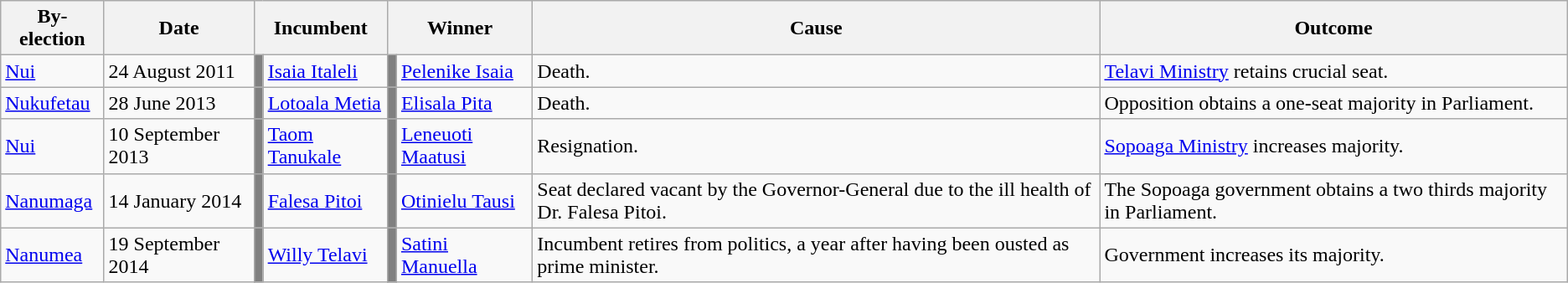<table class="wikitable">
<tr>
<th>By-election</th>
<th>Date</th>
<th colspan=2>Incumbent</th>
<th colspan=2>Winner</th>
<th>Cause</th>
<th>Outcome</th>
</tr>
<tr>
<td><a href='#'>Nui</a></td>
<td>24 August 2011</td>
<td style="background-color: #808080;"></td>
<td><a href='#'>Isaia Italeli</a></td>
<td style="background-color: #808080;"></td>
<td><a href='#'>Pelenike Isaia</a></td>
<td>Death.</td>
<td><a href='#'>Telavi Ministry</a> retains crucial seat.</td>
</tr>
<tr>
<td><a href='#'>Nukufetau</a></td>
<td>28 June 2013</td>
<td style="background-color: #808080;"></td>
<td><a href='#'>Lotoala Metia</a></td>
<td style="background-color: #808080;"></td>
<td><a href='#'>Elisala Pita</a></td>
<td>Death.</td>
<td>Opposition obtains a one-seat majority in Parliament.</td>
</tr>
<tr>
<td><a href='#'>Nui</a></td>
<td>10 September 2013</td>
<td style="background-color: #808080;"></td>
<td><a href='#'>Taom Tanukale</a></td>
<td style="background-color: #808080;"></td>
<td><a href='#'>Leneuoti Maatusi</a></td>
<td>Resignation.</td>
<td><a href='#'>Sopoaga Ministry</a> increases majority.</td>
</tr>
<tr>
<td><a href='#'>Nanumaga</a></td>
<td>14 January 2014</td>
<td style="background-color: #808080;"></td>
<td><a href='#'>Falesa Pitoi</a></td>
<td style="background-color: #808080;"></td>
<td><a href='#'>Otinielu Tausi</a></td>
<td>Seat declared vacant by the Governor-General due to the ill health of Dr. Falesa Pitoi.</td>
<td>The Sopoaga government obtains a two thirds majority in Parliament.</td>
</tr>
<tr>
<td><a href='#'>Nanumea</a></td>
<td>19 September 2014</td>
<td style="background-color: #808080;"></td>
<td><a href='#'>Willy Telavi</a></td>
<td style="background-color: #808080;"></td>
<td><a href='#'>Satini Manuella</a></td>
<td>Incumbent retires from politics, a year after having been ousted as prime minister.</td>
<td>Government increases its majority.</td>
</tr>
</table>
